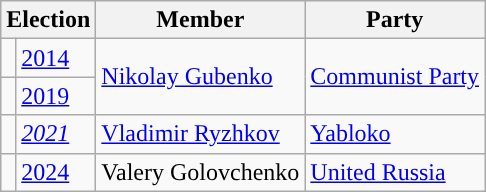<table class="wikitable">
<tr>
<th colspan="2">Election</th>
<th>Member</th>
<th>Party</th>
</tr>
<tr>
<td style="background-color:"></td>
<td><a href='#'>2014</a></td>
<td rowspan=2><a href='#'>Nikolay Gubenko</a></td>
<td rowspan=2><a href='#'>Communist Party</a></td>
</tr>
<tr>
<td style="background-color:"></td>
<td><a href='#'>2019</a></td>
</tr>
<tr>
<td style="background-color:"></td>
<td><em><a href='#'>2021</a></em></td>
<td><a href='#'>Vladimir Ryzhkov</a></td>
<td><a href='#'>Yabloko</a></td>
</tr>
<tr>
<td style="background-color:"></td>
<td><a href='#'>2024</a></td>
<td>Valery Golovchenko</td>
<td><a href='#'>United Russia</a></td>
</tr>
</table>
